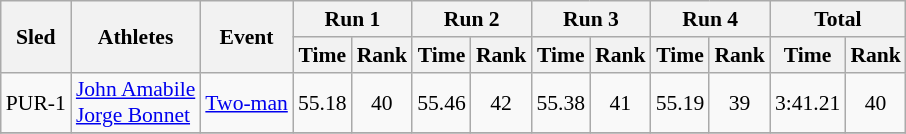<table class="wikitable" border="1" style="font-size:90%">
<tr>
<th rowspan="2">Sled</th>
<th rowspan="2">Athletes</th>
<th rowspan="2">Event</th>
<th colspan="2">Run 1</th>
<th colspan="2">Run 2</th>
<th colspan="2">Run 3</th>
<th colspan="2">Run 4</th>
<th colspan="2">Total</th>
</tr>
<tr>
<th>Time</th>
<th>Rank</th>
<th>Time</th>
<th>Rank</th>
<th>Time</th>
<th>Rank</th>
<th>Time</th>
<th>Rank</th>
<th>Time</th>
<th>Rank</th>
</tr>
<tr>
<td align="center">PUR-1</td>
<td><a href='#'>John Amabile</a><br><a href='#'>Jorge Bonnet</a></td>
<td><a href='#'>Two-man</a></td>
<td align="center">55.18</td>
<td align="center">40</td>
<td align="center">55.46</td>
<td align="center">42</td>
<td align="center">55.38</td>
<td align="center">41</td>
<td align="center">55.19</td>
<td align="center">39</td>
<td align="center">3:41.21</td>
<td align="center">40</td>
</tr>
<tr>
</tr>
</table>
